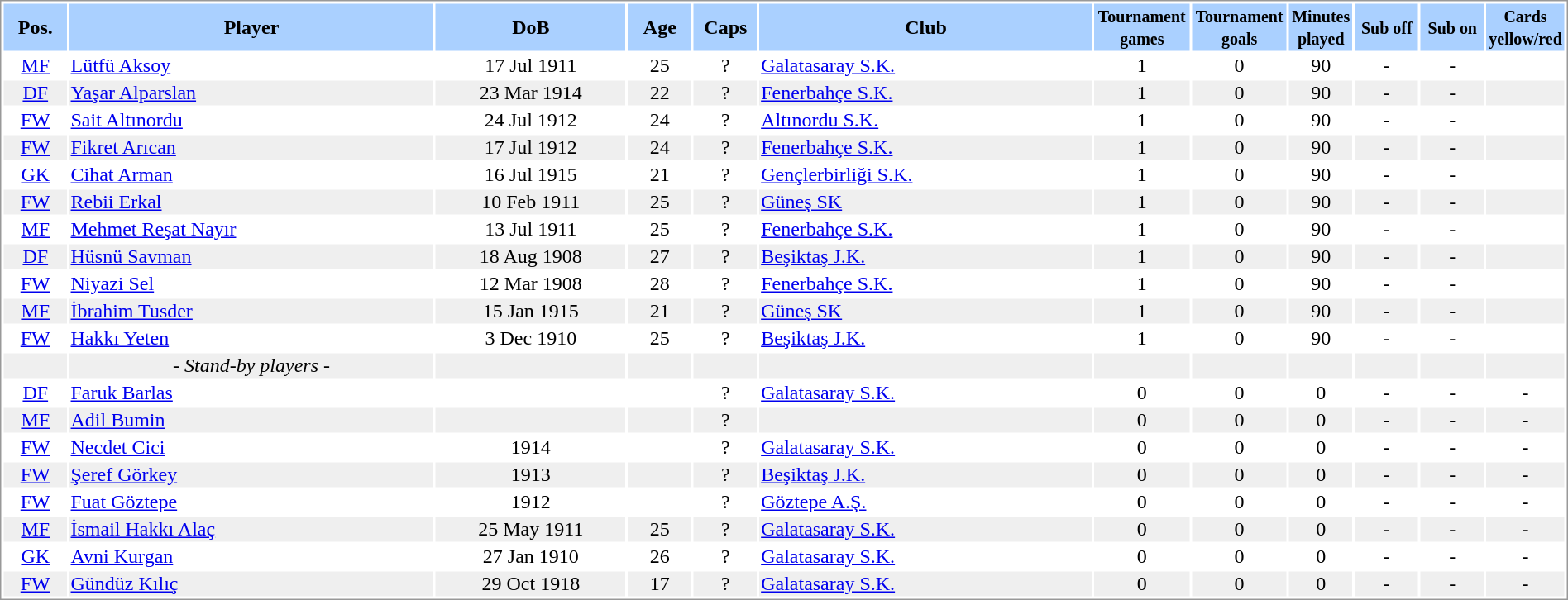<table border="0" width="100%" style="border: 1px solid #999; background-color:#FFFFFF; text-align:center">
<tr align="center" bgcolor="#AAD0FF">
<th width=4%>Pos.</th>
<th width=23%>Player</th>
<th width=12%>DoB</th>
<th width=4%>Age</th>
<th width=4%>Caps</th>
<th width=21%>Club</th>
<th width=6%><small>Tournament<br>games</small></th>
<th width=6%><small>Tournament<br>goals</small></th>
<th width=4%><small>Minutes<br>played</small></th>
<th width=4%><small>Sub off</small></th>
<th width=4%><small>Sub on</small></th>
<th width=4%><small>Cards<br>yellow/red</small></th>
</tr>
<tr>
<td><a href='#'>MF</a></td>
<td align="left"><a href='#'>Lütfü Aksoy</a></td>
<td>17 Jul 1911</td>
<td>25</td>
<td>?</td>
<td align="left"> <a href='#'>Galatasaray S.K.</a></td>
<td>1</td>
<td>0</td>
<td>90</td>
<td>-</td>
<td>-</td>
<td></td>
</tr>
<tr bgcolor="#EFEFEF">
<td><a href='#'>DF</a></td>
<td align="left"><a href='#'>Yaşar Alparslan</a></td>
<td>23 Mar 1914</td>
<td>22</td>
<td>?</td>
<td align="left"> <a href='#'>Fenerbahçe S.K.</a></td>
<td>1</td>
<td>0</td>
<td>90</td>
<td>-</td>
<td>-</td>
<td></td>
</tr>
<tr>
<td><a href='#'>FW</a></td>
<td align="left"><a href='#'>Sait Altınordu</a></td>
<td>24 Jul 1912</td>
<td>24</td>
<td>?</td>
<td align="left"> <a href='#'>Altınordu S.K.</a></td>
<td>1</td>
<td>0</td>
<td>90</td>
<td>-</td>
<td>-</td>
<td></td>
</tr>
<tr bgcolor="#EFEFEF">
<td><a href='#'>FW</a></td>
<td align="left"><a href='#'>Fikret Arıcan</a></td>
<td>17 Jul 1912</td>
<td>24</td>
<td>?</td>
<td align="left"> <a href='#'>Fenerbahçe S.K.</a></td>
<td>1</td>
<td>0</td>
<td>90</td>
<td>-</td>
<td>-</td>
<td></td>
</tr>
<tr>
<td><a href='#'>GK</a></td>
<td align="left"><a href='#'>Cihat Arman</a></td>
<td>16 Jul 1915</td>
<td>21</td>
<td>?</td>
<td align="left"> <a href='#'>Gençlerbirliği S.K.</a></td>
<td>1</td>
<td>0</td>
<td>90</td>
<td>-</td>
<td>-</td>
<td></td>
</tr>
<tr bgcolor="#EFEFEF">
<td><a href='#'>FW</a></td>
<td align="left"><a href='#'>Rebii Erkal</a></td>
<td>10 Feb 1911</td>
<td>25</td>
<td>?</td>
<td align="left"> <a href='#'>Güneş SK</a></td>
<td>1</td>
<td>0</td>
<td>90</td>
<td>-</td>
<td>-</td>
<td></td>
</tr>
<tr>
<td><a href='#'>MF</a></td>
<td align="left"><a href='#'>Mehmet Reşat Nayır</a></td>
<td>13 Jul 1911</td>
<td>25</td>
<td>?</td>
<td align="left"> <a href='#'>Fenerbahçe S.K.</a></td>
<td>1</td>
<td>0</td>
<td>90</td>
<td>-</td>
<td>-</td>
<td></td>
</tr>
<tr bgcolor="#EFEFEF">
<td><a href='#'>DF</a></td>
<td align="left"><a href='#'>Hüsnü Savman</a></td>
<td>18 Aug 1908</td>
<td>27</td>
<td>?</td>
<td align="left"> <a href='#'>Beşiktaş J.K.</a></td>
<td>1</td>
<td>0</td>
<td>90</td>
<td>-</td>
<td>-</td>
<td></td>
</tr>
<tr>
<td><a href='#'>FW</a></td>
<td align="left"><a href='#'>Niyazi Sel</a></td>
<td>12 Mar 1908</td>
<td>28</td>
<td>?</td>
<td align="left"> <a href='#'>Fenerbahçe S.K.</a></td>
<td>1</td>
<td>0</td>
<td>90</td>
<td>-</td>
<td>-</td>
<td></td>
</tr>
<tr bgcolor="#EFEFEF">
<td><a href='#'>MF</a></td>
<td align="left"><a href='#'>İbrahim Tusder</a></td>
<td>15 Jan 1915</td>
<td>21</td>
<td>?</td>
<td align="left"> <a href='#'>Güneş SK</a></td>
<td>1</td>
<td>0</td>
<td>90</td>
<td>-</td>
<td>-</td>
<td></td>
</tr>
<tr>
<td><a href='#'>FW</a></td>
<td align="left"><a href='#'>Hakkı Yeten</a></td>
<td>3 Dec 1910</td>
<td>25</td>
<td>?</td>
<td align="left"> <a href='#'>Beşiktaş J.K.</a></td>
<td>1</td>
<td>0</td>
<td>90</td>
<td>-</td>
<td>-</td>
<td></td>
</tr>
<tr bgcolor="#EFEFEF">
<td></td>
<td>- <em>Stand-by players</em> -</td>
<td></td>
<td></td>
<td></td>
<td></td>
<td></td>
<td></td>
<td></td>
<td></td>
<td></td>
<td></td>
</tr>
<tr>
<td><a href='#'>DF</a></td>
<td align="left"><a href='#'>Faruk Barlas</a></td>
<td></td>
<td></td>
<td>?</td>
<td align="left"> <a href='#'>Galatasaray S.K.</a></td>
<td>0</td>
<td>0</td>
<td>0</td>
<td>-</td>
<td>-</td>
<td>-</td>
</tr>
<tr bgcolor="#EFEFEF">
<td><a href='#'>MF</a></td>
<td align="left"><a href='#'>Adil Bumin</a></td>
<td></td>
<td></td>
<td>?</td>
<td align="left"></td>
<td>0</td>
<td>0</td>
<td>0</td>
<td>-</td>
<td>-</td>
<td>-</td>
</tr>
<tr>
<td><a href='#'>FW</a></td>
<td align="left"><a href='#'>Necdet Cici</a></td>
<td>1914</td>
<td></td>
<td>?</td>
<td align="left"> <a href='#'>Galatasaray S.K.</a></td>
<td>0</td>
<td>0</td>
<td>0</td>
<td>-</td>
<td>-</td>
<td>-</td>
</tr>
<tr bgcolor="#EFEFEF">
<td><a href='#'>FW</a></td>
<td align="left"><a href='#'>Şeref Görkey</a></td>
<td>1913</td>
<td></td>
<td>?</td>
<td align="left"> <a href='#'>Beşiktaş J.K.</a></td>
<td>0</td>
<td>0</td>
<td>0</td>
<td>-</td>
<td>-</td>
<td>-</td>
</tr>
<tr>
<td><a href='#'>FW</a></td>
<td align="left"><a href='#'>Fuat Göztepe</a></td>
<td>1912</td>
<td></td>
<td>?</td>
<td align="left"> <a href='#'>Göztepe A.Ş.</a></td>
<td>0</td>
<td>0</td>
<td>0</td>
<td>-</td>
<td>-</td>
<td>-</td>
</tr>
<tr bgcolor="#EFEFEF">
<td><a href='#'>MF</a></td>
<td align="left"><a href='#'>İsmail Hakkı Alaç</a></td>
<td>25 May 1911</td>
<td>25</td>
<td>?</td>
<td align="left"> <a href='#'>Galatasaray S.K.</a></td>
<td>0</td>
<td>0</td>
<td>0</td>
<td>-</td>
<td>-</td>
<td>-</td>
</tr>
<tr>
<td><a href='#'>GK</a></td>
<td align="left"><a href='#'>Avni Kurgan</a></td>
<td>27 Jan 1910</td>
<td>26</td>
<td>?</td>
<td align="left"> <a href='#'>Galatasaray S.K.</a></td>
<td>0</td>
<td>0</td>
<td>0</td>
<td>-</td>
<td>-</td>
<td>-</td>
</tr>
<tr bgcolor="#EFEFEF">
<td><a href='#'>FW</a></td>
<td align="left"><a href='#'>Gündüz Kılıç</a></td>
<td>29 Oct 1918</td>
<td>17</td>
<td>?</td>
<td align="left"> <a href='#'>Galatasaray S.K.</a></td>
<td>0</td>
<td>0</td>
<td>0</td>
<td>-</td>
<td>-</td>
<td>-</td>
</tr>
</table>
